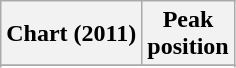<table class="wikitable sortable plainrowheaders" style="text-align:center">
<tr>
<th>Chart (2011)</th>
<th>Peak<br>position</th>
</tr>
<tr>
</tr>
<tr>
</tr>
<tr>
</tr>
<tr>
</tr>
<tr>
</tr>
<tr>
</tr>
<tr>
</tr>
</table>
